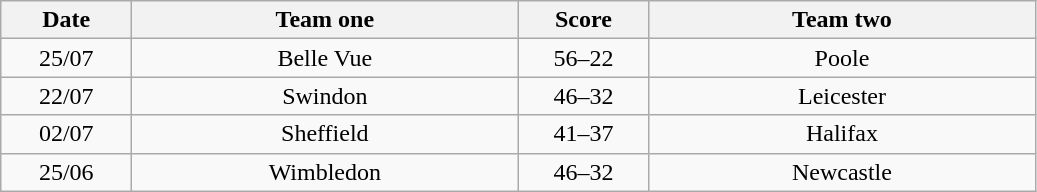<table class="wikitable" style="text-align: center">
<tr>
<th width=80>Date</th>
<th width=250>Team one</th>
<th width=80>Score</th>
<th width=250>Team two</th>
</tr>
<tr>
<td>25/07</td>
<td>Belle Vue</td>
<td>56–22</td>
<td>Poole</td>
</tr>
<tr>
<td>22/07</td>
<td>Swindon</td>
<td>46–32</td>
<td>Leicester</td>
</tr>
<tr>
<td>02/07</td>
<td>Sheffield</td>
<td>41–37</td>
<td>Halifax</td>
</tr>
<tr>
<td>25/06</td>
<td>Wimbledon</td>
<td>46–32</td>
<td>Newcastle</td>
</tr>
</table>
